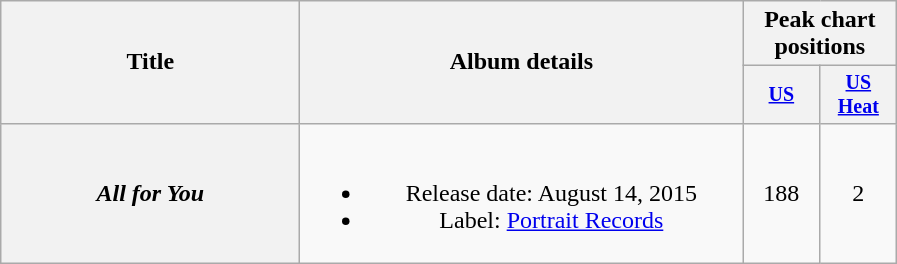<table class="wikitable plainrowheaders" style="text-align:center;">
<tr>
<th rowspan="2" style="width:12em;">Title</th>
<th rowspan="2" style="width:18em;">Album details</th>
<th colspan="2">Peak chart<br>positions</th>
</tr>
<tr style="font-size:smaller;">
<th style="width:45px;"><a href='#'>US</a></th>
<th style="width:45px;"><a href='#'>US Heat</a></th>
</tr>
<tr>
<th scope="row"><em>All for You</em></th>
<td><br><ul><li>Release date: August 14, 2015</li><li>Label: <a href='#'>Portrait Records</a></li></ul></td>
<td>188</td>
<td>2</td>
</tr>
</table>
